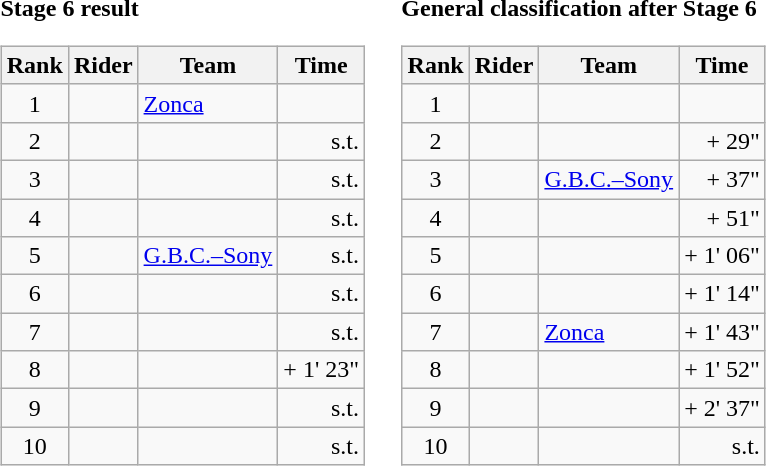<table>
<tr>
<td><strong>Stage 6 result</strong><br><table class="wikitable">
<tr>
<th scope="col">Rank</th>
<th scope="col">Rider</th>
<th scope="col">Team</th>
<th scope="col">Time</th>
</tr>
<tr>
<td style="text-align:center;">1</td>
<td></td>
<td><a href='#'>Zonca</a></td>
<td style="text-align:right;"></td>
</tr>
<tr>
<td style="text-align:center;">2</td>
<td></td>
<td></td>
<td style="text-align:right;">s.t.</td>
</tr>
<tr>
<td style="text-align:center;">3</td>
<td></td>
<td></td>
<td style="text-align:right;">s.t.</td>
</tr>
<tr>
<td style="text-align:center;">4</td>
<td></td>
<td></td>
<td style="text-align:right;">s.t.</td>
</tr>
<tr>
<td style="text-align:center;">5</td>
<td></td>
<td><a href='#'>G.B.C.–Sony</a></td>
<td style="text-align:right;">s.t.</td>
</tr>
<tr>
<td style="text-align:center;">6</td>
<td></td>
<td></td>
<td style="text-align:right;">s.t.</td>
</tr>
<tr>
<td style="text-align:center;">7</td>
<td></td>
<td></td>
<td style="text-align:right;">s.t.</td>
</tr>
<tr>
<td style="text-align:center;">8</td>
<td></td>
<td></td>
<td style="text-align:right;">+ 1' 23"</td>
</tr>
<tr>
<td style="text-align:center;">9</td>
<td></td>
<td></td>
<td style="text-align:right;">s.t.</td>
</tr>
<tr>
<td style="text-align:center;">10</td>
<td></td>
<td></td>
<td style="text-align:right;">s.t.</td>
</tr>
</table>
</td>
<td></td>
<td><strong>General classification after Stage 6</strong><br><table class="wikitable">
<tr>
<th scope="col">Rank</th>
<th scope="col">Rider</th>
<th scope="col">Team</th>
<th scope="col">Time</th>
</tr>
<tr>
<td style="text-align:center;">1</td>
<td></td>
<td></td>
<td style="text-align:right;"></td>
</tr>
<tr>
<td style="text-align:center;">2</td>
<td></td>
<td></td>
<td style="text-align:right;">+ 29"</td>
</tr>
<tr>
<td style="text-align:center;">3</td>
<td></td>
<td><a href='#'>G.B.C.–Sony</a></td>
<td style="text-align:right;">+ 37"</td>
</tr>
<tr>
<td style="text-align:center;">4</td>
<td></td>
<td></td>
<td style="text-align:right;">+ 51"</td>
</tr>
<tr>
<td style="text-align:center;">5</td>
<td></td>
<td></td>
<td style="text-align:right;">+ 1' 06"</td>
</tr>
<tr>
<td style="text-align:center;">6</td>
<td></td>
<td></td>
<td style="text-align:right;">+ 1' 14"</td>
</tr>
<tr>
<td style="text-align:center;">7</td>
<td></td>
<td><a href='#'>Zonca</a></td>
<td style="text-align:right;">+ 1' 43"</td>
</tr>
<tr>
<td style="text-align:center;">8</td>
<td></td>
<td></td>
<td style="text-align:right;">+ 1' 52"</td>
</tr>
<tr>
<td style="text-align:center;">9</td>
<td></td>
<td></td>
<td style="text-align:right;">+ 2' 37"</td>
</tr>
<tr>
<td style="text-align:center;">10</td>
<td></td>
<td></td>
<td style="text-align:right;">s.t.</td>
</tr>
</table>
</td>
</tr>
</table>
